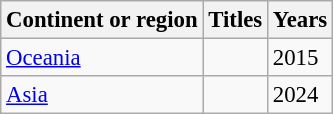<table class="wikitable" style="font-size: 95%;">
<tr>
<th>Continent or region</th>
<th>Titles</th>
<th>Years</th>
</tr>
<tr>
<td><a href='#'>Oceania</a></td>
<td></td>
<td>2015</td>
</tr>
<tr>
<td><a href='#'>Asia</a></td>
<td></td>
<td>2024</td>
</tr>
</table>
